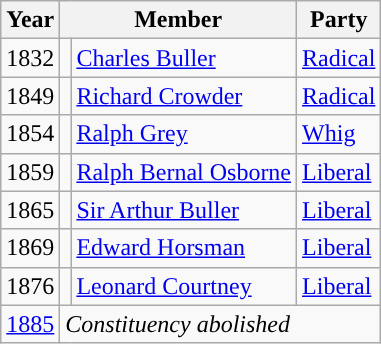<table class="wikitable">
<tr>
<th>Year</th>
<th colspan="2">Member</th>
<th>Party</th>
</tr>
<tr>
<td>1832</td>
<td style="color:inherit;background-color: "></td>
<td><a href='#'>Charles Buller</a></td>
<td><a href='#'>Radical</a></td>
</tr>
<tr>
<td>1849</td>
<td style="color:inherit;background-color: "></td>
<td><a href='#'>Richard Crowder</a></td>
<td><a href='#'>Radical</a></td>
</tr>
<tr>
<td>1854</td>
<td style="color:inherit;background-color: "></td>
<td><a href='#'>Ralph Grey</a></td>
<td><a href='#'>Whig</a></td>
</tr>
<tr>
<td>1859</td>
<td style="color:inherit;background-color: "></td>
<td><a href='#'>Ralph Bernal Osborne</a></td>
<td><a href='#'>Liberal</a></td>
</tr>
<tr>
<td>1865</td>
<td style="color:inherit;background-color: "></td>
<td><a href='#'>Sir Arthur Buller</a></td>
<td><a href='#'>Liberal</a></td>
</tr>
<tr>
<td>1869</td>
<td style="color:inherit;background-color: "></td>
<td><a href='#'>Edward Horsman</a></td>
<td><a href='#'>Liberal</a></td>
</tr>
<tr>
<td>1876</td>
<td style="color:inherit;background-color: "></td>
<td><a href='#'>Leonard Courtney</a></td>
<td><a href='#'>Liberal</a></td>
</tr>
<tr>
<td><a href='#'>1885</a></td>
<td colspan="3"><em>Constituency abolished</em></td>
</tr>
</table>
